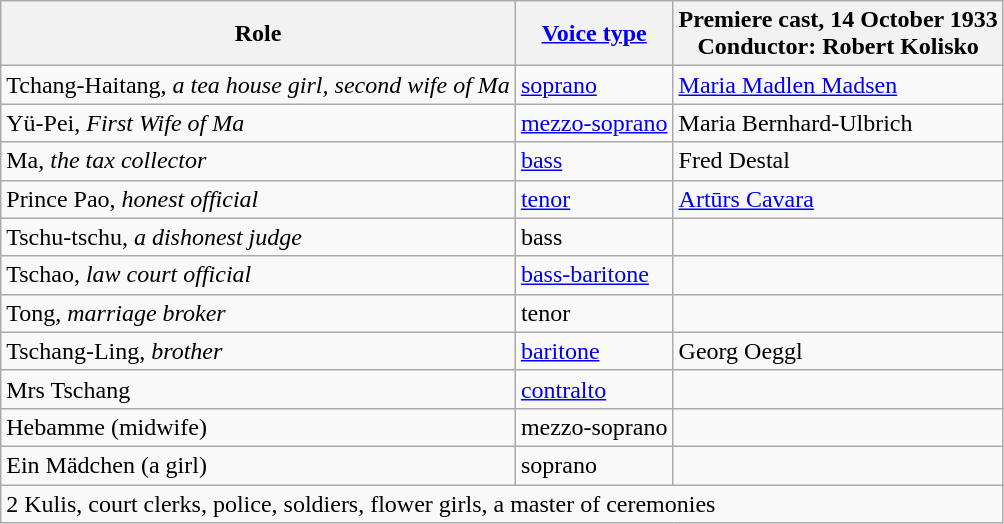<table class=wikitable>
<tr>
<th>Role</th>
<th><a href='#'>Voice type</a></th>
<th>Premiere cast, 14 October 1933<br>Conductor: Robert Kolisko</th>
</tr>
<tr>
<td>Tchang-Haitang, <em>a tea house girl, second wife of Ma</em></td>
<td><a href='#'>soprano</a></td>
<td><a href='#'>Maria Madlen Madsen</a></td>
</tr>
<tr>
<td>Yü-Pei, <em>First Wife of Ma</em></td>
<td><a href='#'>mezzo-soprano</a></td>
<td>Maria Bernhard-Ulbrich</td>
</tr>
<tr>
<td>Ma, <em>the tax collector</em></td>
<td><a href='#'>bass</a></td>
<td>Fred Destal</td>
</tr>
<tr>
<td>Prince Pao, <em>honest official</em></td>
<td><a href='#'>tenor</a></td>
<td><a href='#'>Artūrs Cavara</a></td>
</tr>
<tr>
<td>Tschu-tschu, <em>a dishonest judge</em></td>
<td>bass</td>
<td></td>
</tr>
<tr>
<td>Tschao, <em>law court official</em></td>
<td><a href='#'>bass-baritone</a></td>
<td></td>
</tr>
<tr>
<td>Tong, <em>marriage broker</em></td>
<td>tenor</td>
<td></td>
</tr>
<tr>
<td>Tschang-Ling, <em>brother</em></td>
<td><a href='#'>baritone</a></td>
<td>Georg Oeggl</td>
</tr>
<tr>
<td>Mrs Tschang</td>
<td><a href='#'>contralto</a></td>
<td></td>
</tr>
<tr>
<td>Hebamme (midwife)</td>
<td>mezzo-soprano</td>
<td></td>
</tr>
<tr>
<td>Ein Mädchen (a girl)</td>
<td>soprano</td>
<td></td>
</tr>
<tr>
<td colspan=3>2 Kulis, court clerks, police, soldiers, flower girls, a master of ceremonies</td>
</tr>
</table>
